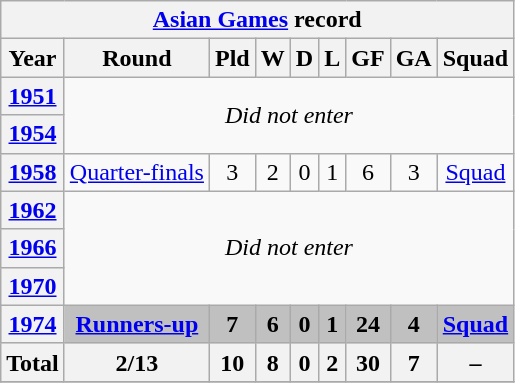<table class="wikitable" style="text-align:center">
<tr>
<th colspan=10><a href='#'>Asian Games</a> record</th>
</tr>
<tr>
<th>Year</th>
<th>Round</th>
<th>Pld</th>
<th>W</th>
<th>D</th>
<th>L</th>
<th>GF</th>
<th>GA</th>
<th>Squad</th>
</tr>
<tr>
<th> <a href='#'>1951</a></th>
<td rowspan=2 colspan=9><em>Did not enter</em></td>
</tr>
<tr>
<th> <a href='#'>1954</a></th>
</tr>
<tr>
<th> <a href='#'>1958</a></th>
<td><a href='#'>Quarter-finals</a></td>
<td>3</td>
<td>2</td>
<td>0</td>
<td>1</td>
<td>6</td>
<td>3</td>
<td><a href='#'>Squad</a></td>
</tr>
<tr>
<th> <a href='#'>1962</a></th>
<td rowspan=3 colspan=8><em>Did not enter</em></td>
</tr>
<tr>
<th> <a href='#'>1966</a></th>
</tr>
<tr>
<th> <a href='#'>1970</a></th>
</tr>
<tr style="background:silver">
<th> <a href='#'>1974</a></th>
<td><strong><a href='#'>Runners-up</a></strong></td>
<td><strong>7</strong></td>
<td><strong>6</strong></td>
<td><strong>0</strong></td>
<td><strong>1</strong></td>
<td><strong>24</strong></td>
<td><strong>4</strong></td>
<td><strong><a href='#'>Squad</a></strong></td>
</tr>
<tr>
<th>Total</th>
<th>2/13</th>
<th>10</th>
<th>8</th>
<th>0</th>
<th>2</th>
<th>30</th>
<th>7</th>
<th>–</th>
</tr>
<tr>
</tr>
</table>
